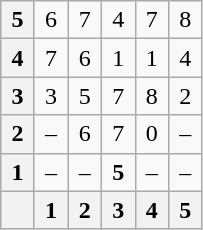<table class="wikitable" style="text-align:center">
<tr>
<th>5</th>
<td>6</td>
<td>7</td>
<td>4</td>
<td>7</td>
<td>8</td>
</tr>
<tr>
<th>4</th>
<td>7</td>
<td>6</td>
<td>1</td>
<td>1</td>
<td>4</td>
</tr>
<tr>
<th>3</th>
<td>3</td>
<td>5</td>
<td>7</td>
<td>8</td>
<td>2</td>
</tr>
<tr>
<th>2</th>
<td>–</td>
<td>6</td>
<td>7</td>
<td>0</td>
<td>–</td>
</tr>
<tr>
<th>1</th>
<td>–</td>
<td>–</td>
<td><strong>5</strong></td>
<td>–</td>
<td>–</td>
</tr>
<tr>
<th width="15"></th>
<th style="width:15px;">1</th>
<th style="width:15px;">2</th>
<th style="width:15px;">3</th>
<th style="width:15px;">4</th>
<th style="width:15px;">5</th>
</tr>
</table>
